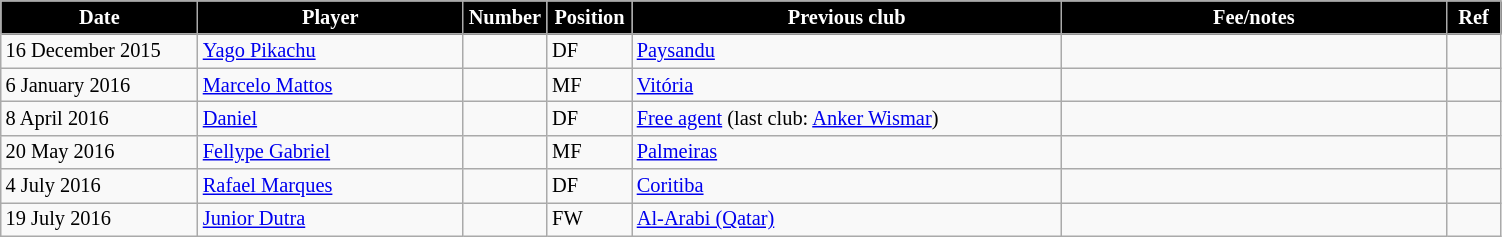<table class="wikitable" style="text-align:left; font-size:85%;">
<tr>
<th style="background:#000000; color:white; width:125px;">Date</th>
<th style="background:#000000; color:white; width:170px;">Player</th>
<th style="background:#000000; color:white; width:50px;">Number</th>
<th style="background:#000000; color:white; width:50px;">Position</th>
<th style="background:#000000; color:white; width:280px;">Previous club</th>
<th style="background:#000000; color:white; width:250px;">Fee/notes</th>
<th style="background:#000000; color:white; width:30px;">Ref</th>
</tr>
<tr>
<td>16 December 2015</td>
<td> <a href='#'>Yago Pikachu</a></td>
<td></td>
<td>DF</td>
<td> <a href='#'>Paysandu</a></td>
<td></td>
<td> </td>
</tr>
<tr>
<td>6 January 2016</td>
<td> <a href='#'>Marcelo Mattos</a></td>
<td></td>
<td>MF</td>
<td> <a href='#'>Vitória</a></td>
<td></td>
<td></td>
</tr>
<tr>
<td>8 April 2016</td>
<td> <a href='#'>Daniel</a></td>
<td></td>
<td>DF</td>
<td><a href='#'>Free agent</a> (last club:  <a href='#'>Anker Wismar</a>)</td>
<td></td>
<td></td>
</tr>
<tr>
<td>20 May 2016</td>
<td> <a href='#'>Fellype Gabriel</a></td>
<td></td>
<td>MF</td>
<td> <a href='#'>Palmeiras</a></td>
<td></td>
<td> </td>
</tr>
<tr>
<td>4 July 2016</td>
<td> <a href='#'>Rafael Marques</a></td>
<td></td>
<td>DF</td>
<td> <a href='#'>Coritiba</a></td>
<td></td>
<td></td>
</tr>
<tr>
<td>19 July 2016</td>
<td> <a href='#'>Junior Dutra</a></td>
<td></td>
<td>FW</td>
<td> <a href='#'>Al-Arabi (Qatar)</a></td>
<td></td>
<td></td>
</tr>
</table>
